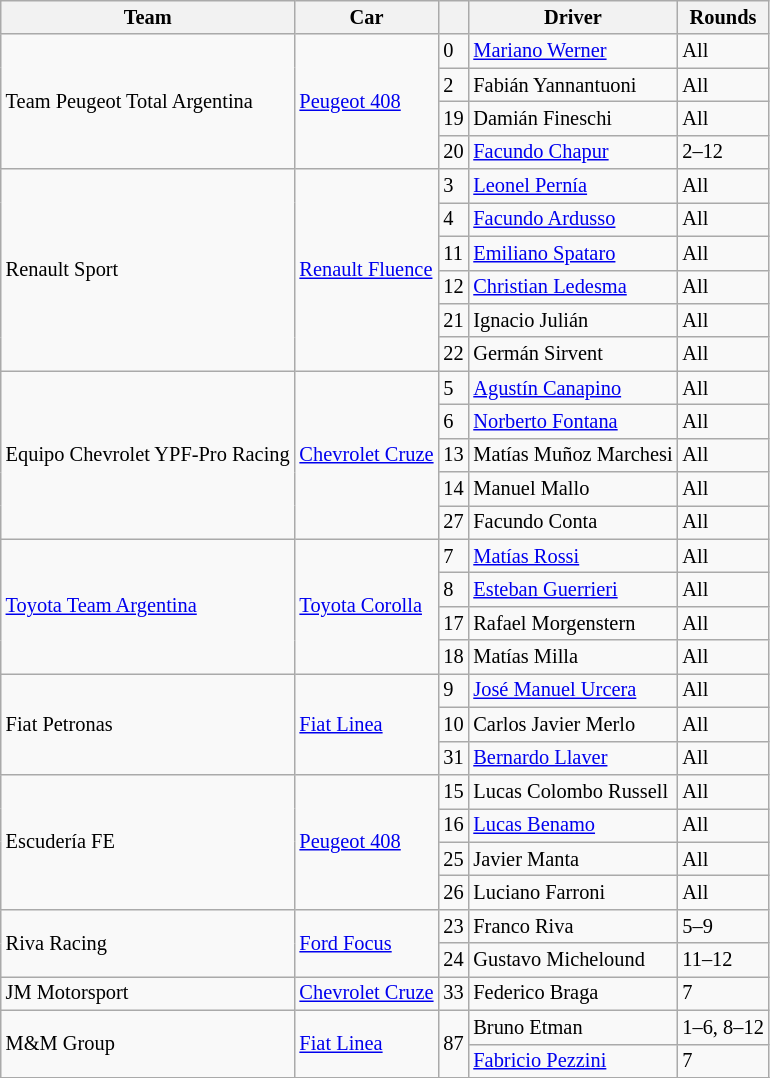<table class="wikitable" style="font-size: 85%;">
<tr>
<th>Team</th>
<th>Car</th>
<th></th>
<th>Driver</th>
<th>Rounds</th>
</tr>
<tr>
<td rowspan=4>Team Peugeot Total Argentina</td>
<td rowspan=4><a href='#'>Peugeot 408</a></td>
<td>0</td>
<td><a href='#'>Mariano Werner</a></td>
<td>All</td>
</tr>
<tr>
<td>2</td>
<td>Fabián Yannantuoni</td>
<td>All</td>
</tr>
<tr>
<td>19</td>
<td>Damián Fineschi</td>
<td>All</td>
</tr>
<tr>
<td>20</td>
<td><a href='#'>Facundo Chapur</a></td>
<td>2–12</td>
</tr>
<tr>
<td rowspan=6>Renault Sport</td>
<td rowspan=6><a href='#'>Renault Fluence</a></td>
<td>3</td>
<td><a href='#'>Leonel Pernía</a></td>
<td>All</td>
</tr>
<tr>
<td>4</td>
<td><a href='#'>Facundo Ardusso</a></td>
<td>All</td>
</tr>
<tr>
<td>11</td>
<td><a href='#'>Emiliano Spataro</a></td>
<td>All</td>
</tr>
<tr>
<td>12</td>
<td><a href='#'>Christian Ledesma</a></td>
<td>All</td>
</tr>
<tr>
<td>21</td>
<td>Ignacio Julián</td>
<td>All</td>
</tr>
<tr>
<td>22</td>
<td>Germán Sirvent</td>
<td>All</td>
</tr>
<tr>
<td rowspan=5>Equipo Chevrolet YPF-Pro Racing</td>
<td rowspan=5><a href='#'>Chevrolet Cruze</a></td>
<td>5</td>
<td><a href='#'>Agustín Canapino</a></td>
<td>All</td>
</tr>
<tr>
<td>6</td>
<td><a href='#'>Norberto Fontana</a></td>
<td>All</td>
</tr>
<tr>
<td>13</td>
<td>Matías Muñoz Marchesi</td>
<td>All</td>
</tr>
<tr>
<td>14</td>
<td>Manuel Mallo</td>
<td>All</td>
</tr>
<tr>
<td>27</td>
<td>Facundo Conta</td>
<td>All</td>
</tr>
<tr>
<td rowspan=4><a href='#'>Toyota Team Argentina</a></td>
<td rowspan=4><a href='#'>Toyota Corolla</a></td>
<td>7</td>
<td><a href='#'>Matías Rossi</a></td>
<td>All</td>
</tr>
<tr>
<td>8</td>
<td><a href='#'>Esteban Guerrieri</a></td>
<td>All</td>
</tr>
<tr>
<td>17</td>
<td>Rafael Morgenstern</td>
<td>All</td>
</tr>
<tr>
<td>18</td>
<td>Matías Milla</td>
<td>All</td>
</tr>
<tr>
<td rowspan=3>Fiat Petronas</td>
<td rowspan=3><a href='#'>Fiat Linea</a></td>
<td>9</td>
<td><a href='#'>José Manuel Urcera</a></td>
<td>All</td>
</tr>
<tr>
<td>10</td>
<td>Carlos Javier Merlo</td>
<td>All</td>
</tr>
<tr>
<td>31</td>
<td><a href='#'>Bernardo Llaver</a></td>
<td>All</td>
</tr>
<tr>
<td rowspan=4>Escudería FE</td>
<td rowspan=4><a href='#'>Peugeot 408</a></td>
<td>15</td>
<td>Lucas Colombo Russell</td>
<td>All</td>
</tr>
<tr>
<td>16</td>
<td><a href='#'>Lucas Benamo</a></td>
<td>All</td>
</tr>
<tr>
<td>25</td>
<td>Javier Manta</td>
<td>All</td>
</tr>
<tr>
<td>26</td>
<td>Luciano Farroni</td>
<td>All</td>
</tr>
<tr>
<td rowspan=2>Riva Racing</td>
<td rowspan=2><a href='#'>Ford Focus</a></td>
<td>23</td>
<td>Franco Riva</td>
<td>5–9</td>
</tr>
<tr>
<td>24</td>
<td>Gustavo Michelound</td>
<td>11–12</td>
</tr>
<tr>
<td>JM Motorsport</td>
<td><a href='#'>Chevrolet Cruze</a></td>
<td>33</td>
<td>Federico Braga</td>
<td>7</td>
</tr>
<tr>
<td rowspan=2>M&M Group</td>
<td rowspan=2><a href='#'>Fiat Linea</a></td>
<td rowspan=2>87</td>
<td>Bruno Etman</td>
<td>1–6, 8–12</td>
</tr>
<tr>
<td><a href='#'>Fabricio Pezzini</a></td>
<td>7</td>
</tr>
<tr>
</tr>
</table>
